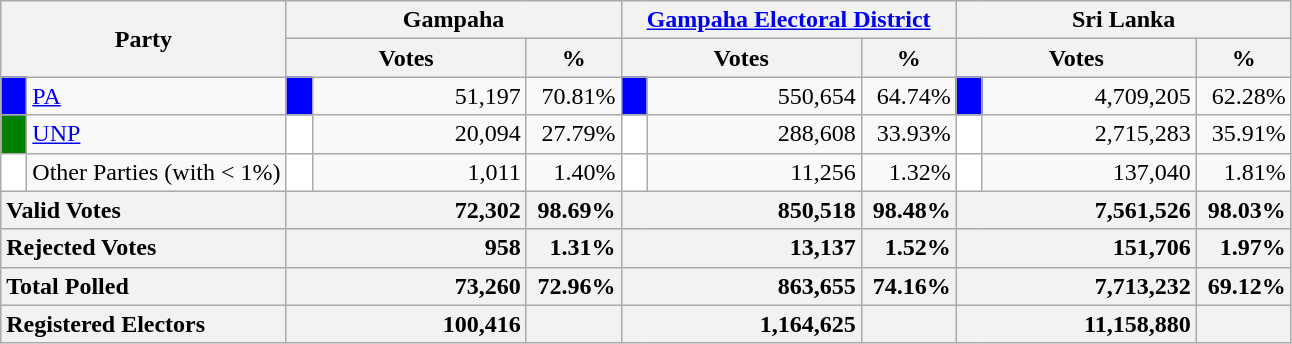<table class="wikitable">
<tr>
<th colspan="2" width="144px"rowspan="2">Party</th>
<th colspan="3" width="216px">Gampaha</th>
<th colspan="3" width="216px"><a href='#'>Gampaha Electoral District</a></th>
<th colspan="3" width="216px">Sri Lanka</th>
</tr>
<tr>
<th colspan="2" width="144px">Votes</th>
<th>%</th>
<th colspan="2" width="144px">Votes</th>
<th>%</th>
<th colspan="2" width="144px">Votes</th>
<th>%</th>
</tr>
<tr>
<td style="background-color:blue;" width="10px"></td>
<td style="text-align:left;"><a href='#'>PA</a></td>
<td style="background-color:blue;" width="10px"></td>
<td style="text-align:right;">51,197</td>
<td style="text-align:right;">70.81%</td>
<td style="background-color:blue;" width="10px"></td>
<td style="text-align:right;">550,654</td>
<td style="text-align:right;">64.74%</td>
<td style="background-color:blue;" width="10px"></td>
<td style="text-align:right;">4,709,205</td>
<td style="text-align:right;">62.28%</td>
</tr>
<tr>
<td style="background-color:green;" width="10px"></td>
<td style="text-align:left;"><a href='#'>UNP</a></td>
<td style="background-color:white;" width="10px"></td>
<td style="text-align:right;">20,094</td>
<td style="text-align:right;">27.79%</td>
<td style="background-color:white;" width="10px"></td>
<td style="text-align:right;">288,608</td>
<td style="text-align:right;">33.93%</td>
<td style="background-color:white;" width="10px"></td>
<td style="text-align:right;">2,715,283</td>
<td style="text-align:right;">35.91%</td>
</tr>
<tr>
<td style="background-color:white;" width="10px"></td>
<td style="text-align:left;">Other Parties (with < 1%)</td>
<td style="background-color:white;" width="10px"></td>
<td style="text-align:right;">1,011</td>
<td style="text-align:right;">1.40%</td>
<td style="background-color:white;" width="10px"></td>
<td style="text-align:right;">11,256</td>
<td style="text-align:right;">1.32%</td>
<td style="background-color:white;" width="10px"></td>
<td style="text-align:right;">137,040</td>
<td style="text-align:right;">1.81%</td>
</tr>
<tr>
<th colspan="2" width="144px"style="text-align:left;">Valid Votes</th>
<th style="text-align:right;"colspan="2" width="144px">72,302</th>
<th style="text-align:right;">98.69%</th>
<th style="text-align:right;"colspan="2" width="144px">850,518</th>
<th style="text-align:right;">98.48%</th>
<th style="text-align:right;"colspan="2" width="144px">7,561,526</th>
<th style="text-align:right;">98.03%</th>
</tr>
<tr>
<th colspan="2" width="144px"style="text-align:left;">Rejected Votes</th>
<th style="text-align:right;"colspan="2" width="144px">958</th>
<th style="text-align:right;">1.31%</th>
<th style="text-align:right;"colspan="2" width="144px">13,137</th>
<th style="text-align:right;">1.52%</th>
<th style="text-align:right;"colspan="2" width="144px">151,706</th>
<th style="text-align:right;">1.97%</th>
</tr>
<tr>
<th colspan="2" width="144px"style="text-align:left;">Total Polled</th>
<th style="text-align:right;"colspan="2" width="144px">73,260</th>
<th style="text-align:right;">72.96%</th>
<th style="text-align:right;"colspan="2" width="144px">863,655</th>
<th style="text-align:right;">74.16%</th>
<th style="text-align:right;"colspan="2" width="144px">7,713,232</th>
<th style="text-align:right;">69.12%</th>
</tr>
<tr>
<th colspan="2" width="144px"style="text-align:left;">Registered Electors</th>
<th style="text-align:right;"colspan="2" width="144px">100,416</th>
<th></th>
<th style="text-align:right;"colspan="2" width="144px">1,164,625</th>
<th></th>
<th style="text-align:right;"colspan="2" width="144px">11,158,880</th>
<th></th>
</tr>
</table>
